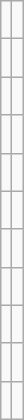<table role="presentation" class="wikitable">
<tr>
<td style="vertical-align:top" width="50%"><br></td>
<td style="vertical-align:top" width="50%"><br></td>
</tr>
<tr>
<td style="vertical-align:top" width="50%"><br></td>
<td style="vertical-align:top" width="50%"><br></td>
</tr>
<tr>
<td style="vertical-align:top" width="50%"><br></td>
<td style="vertical-align:top" width="50%"><br></td>
</tr>
<tr>
<td style="vertical-align:top" width="50%"><br></td>
<td style="vertical-align:top" width="50%"><br></td>
</tr>
<tr>
<td style="vertical-align:top" width="50%"><br></td>
<td style="vertical-align:top" width="50%"><br></td>
</tr>
<tr>
<td style="vertical-align:top" width="50%"><br></td>
<td style="vertical-align:top" width="50%"><br></td>
</tr>
<tr>
<td style="vertical-align:top" width="50%"><br></td>
<td style="vertical-align:top" width="50%"><br></td>
</tr>
<tr>
<td style="vertical-align:top" width="50%"><br></td>
<td style="vertical-align:top" width="50%"><br></td>
</tr>
<tr>
<td style="vertical-align:top" width="50%"><br></td>
<td style="vertical-align:top" width="50%"><br></td>
</tr>
<tr>
<td style="vertical-align:top" width="50%"><br></td>
<td style="vertical-align:top" width="50%"><br></td>
</tr>
<tr>
<td style="vertical-align:top" width="50%"><br></td>
<td style="vertical-align:top" width="50%"><br></td>
</tr>
</table>
